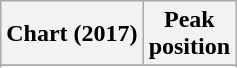<table class="wikitable sortable plainrowheaders" style="text-align:center">
<tr>
<th scope="col">Chart (2017)</th>
<th scope="col">Peak<br> position</th>
</tr>
<tr>
</tr>
<tr>
</tr>
</table>
